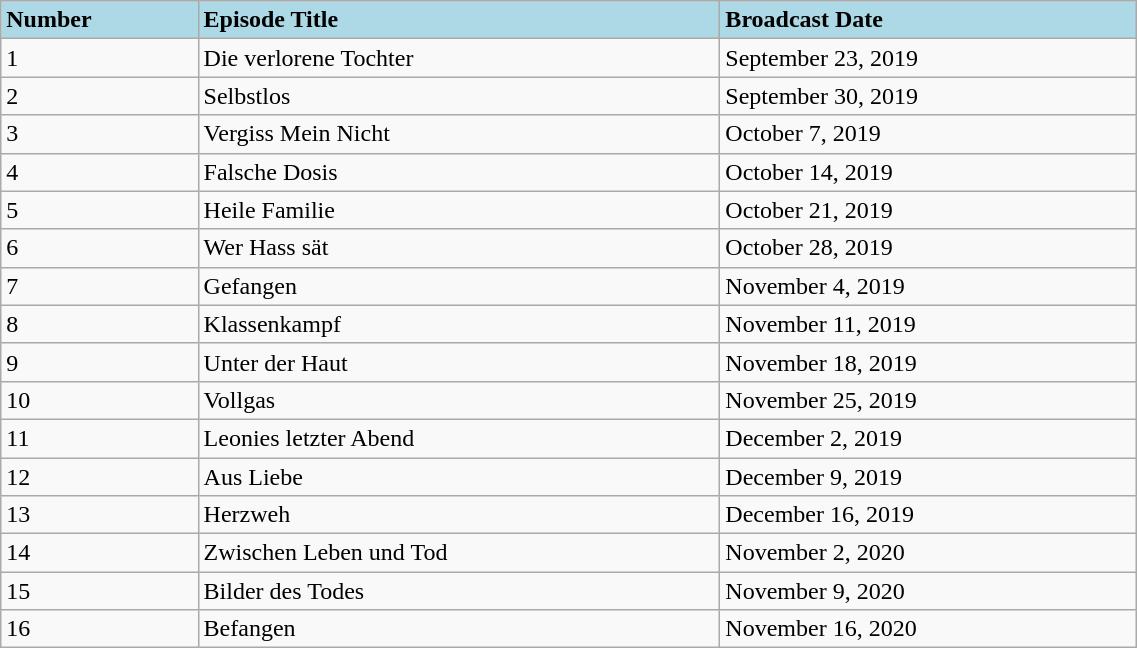<table class="wikitable" width="60%">
<tr>
<td bgcolor="#add8e6"><strong>Number</strong></td>
<td bgcolor="#add8e6"><strong>Episode Title</strong></td>
<td bgcolor="#add8e6"><strong>Broadcast Date</strong></td>
</tr>
<tr>
<td>1</td>
<td>Die verlorene Tochter</td>
<td>September 23, 2019</td>
</tr>
<tr>
<td>2</td>
<td>Selbstlos</td>
<td>September 30, 2019</td>
</tr>
<tr>
<td>3</td>
<td>Vergiss Mein Nicht</td>
<td>October 7, 2019</td>
</tr>
<tr>
<td>4</td>
<td>Falsche Dosis</td>
<td>October 14, 2019</td>
</tr>
<tr>
<td>5</td>
<td>Heile Familie</td>
<td>October 21, 2019</td>
</tr>
<tr>
<td>6</td>
<td>Wer Hass sät</td>
<td>October 28, 2019</td>
</tr>
<tr>
<td>7</td>
<td>Gefangen</td>
<td>November 4, 2019</td>
</tr>
<tr>
<td>8</td>
<td>Klassenkampf</td>
<td>November 11, 2019</td>
</tr>
<tr>
<td>9</td>
<td>Unter der Haut</td>
<td>November 18, 2019</td>
</tr>
<tr>
<td>10</td>
<td>Vollgas</td>
<td>November 25, 2019</td>
</tr>
<tr>
<td>11</td>
<td>Leonies letzter Abend</td>
<td>December 2, 2019</td>
</tr>
<tr>
<td>12</td>
<td>Aus Liebe</td>
<td>December 9, 2019</td>
</tr>
<tr>
<td>13</td>
<td>Herzweh</td>
<td>December 16, 2019</td>
</tr>
<tr>
<td>14</td>
<td>Zwischen Leben und Tod</td>
<td>November 2, 2020</td>
</tr>
<tr>
<td>15</td>
<td>Bilder des Todes</td>
<td>November 9, 2020</td>
</tr>
<tr>
<td>16</td>
<td>Befangen</td>
<td>November 16, 2020</td>
</tr>
</table>
